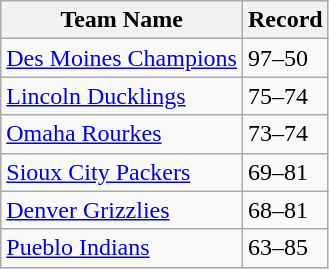<table class="wikitable">
<tr>
<th>Team Name</th>
<th>Record</th>
</tr>
<tr>
<td><a href='#'>Des Moines Champions</a></td>
<td>97–50</td>
</tr>
<tr>
<td><a href='#'>Lincoln Ducklings</a></td>
<td>75–74</td>
</tr>
<tr>
<td><a href='#'>Omaha Rourkes</a></td>
<td>73–74</td>
</tr>
<tr>
<td><a href='#'>Sioux City Packers</a></td>
<td>69–81</td>
</tr>
<tr>
<td><a href='#'>Denver Grizzlies</a></td>
<td>68–81</td>
</tr>
<tr>
<td><a href='#'>Pueblo Indians</a></td>
<td>63–85</td>
</tr>
</table>
